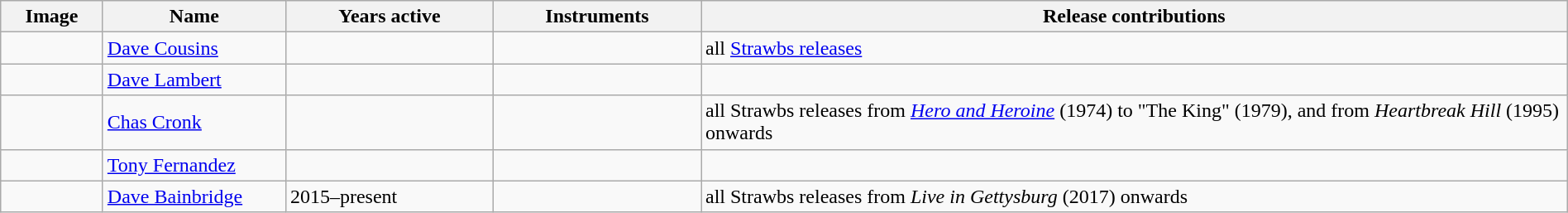<table class="wikitable" border="1" width=100%>
<tr>
<th width="75">Image</th>
<th width="140">Name</th>
<th width="160">Years active</th>
<th width="160">Instruments</th>
<th>Release contributions</th>
</tr>
<tr>
<td></td>
<td><a href='#'>Dave Cousins</a></td>
<td></td>
<td></td>
<td>all <a href='#'>Strawbs releases</a></td>
</tr>
<tr>
<td></td>
<td><a href='#'>Dave Lambert</a></td>
<td></td>
<td></td>
<td></td>
</tr>
<tr>
<td></td>
<td><a href='#'>Chas Cronk</a></td>
<td></td>
<td></td>
<td>all Strawbs releases from <em><a href='#'>Hero and Heroine</a></em> (1974) to "The King" (1979), and from <em>Heartbreak Hill</em> (1995) onwards </td>
</tr>
<tr>
<td></td>
<td><a href='#'>Tony Fernandez</a></td>
<td></td>
<td></td>
<td></td>
</tr>
<tr>
<td></td>
<td><a href='#'>Dave Bainbridge</a></td>
<td>2015–present</td>
<td></td>
<td>all Strawbs releases from <em>Live in Gettysburg</em> (2017) onwards</td>
</tr>
</table>
